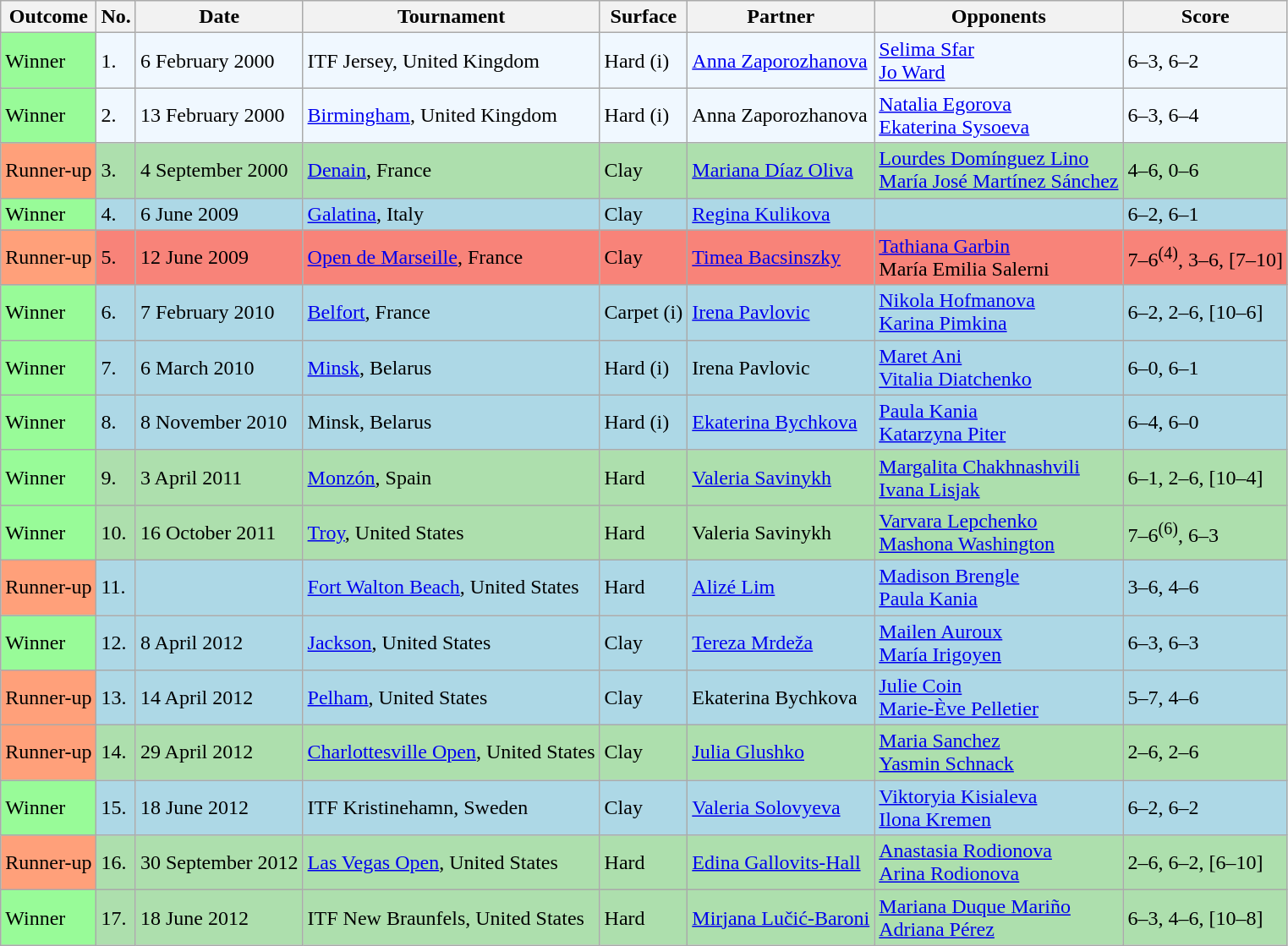<table class="sortable wikitable">
<tr>
<th>Outcome</th>
<th>No.</th>
<th>Date</th>
<th>Tournament</th>
<th>Surface</th>
<th>Partner</th>
<th>Opponents</th>
<th class="unsortable">Score</th>
</tr>
<tr bgcolor=#f0f8ff>
<td bgcolor="98FB98">Winner</td>
<td>1.</td>
<td>6 February 2000</td>
<td>ITF Jersey, United Kingdom</td>
<td>Hard (i)</td>
<td> <a href='#'>Anna Zaporozhanova</a></td>
<td> <a href='#'>Selima Sfar</a> <br>  <a href='#'>Jo Ward</a></td>
<td>6–3, 6–2</td>
</tr>
<tr bgcolor=#f0f8ff>
<td bgcolor="98FB98">Winner</td>
<td>2.</td>
<td>13 February 2000</td>
<td><a href='#'>Birmingham</a>, United Kingdom</td>
<td>Hard (i)</td>
<td> Anna Zaporozhanova</td>
<td> <a href='#'>Natalia Egorova</a> <br>  <a href='#'>Ekaterina Sysoeva</a></td>
<td>6–3, 6–4</td>
</tr>
<tr bgcolor=#ADDFAD>
<td bgcolor="FFA07A">Runner-up</td>
<td>3.</td>
<td>4 September 2000</td>
<td><a href='#'>Denain</a>, France</td>
<td>Clay</td>
<td> <a href='#'>Mariana Díaz Oliva</a></td>
<td> <a href='#'>Lourdes Domínguez Lino</a> <br>  <a href='#'>María José Martínez Sánchez</a></td>
<td>4–6, 0–6</td>
</tr>
<tr style="background:lightblue;">
<td style="background:#98fb98;">Winner</td>
<td>4.</td>
<td>6 June 2009</td>
<td><a href='#'>Galatina</a>, Italy</td>
<td>Clay</td>
<td> <a href='#'>Regina Kulikova</a></td>
<td></td>
<td>6–2, 6–1</td>
</tr>
<tr bgcolor=#F88379>
<td bgcolor="FFA07A">Runner-up</td>
<td>5.</td>
<td>12 June 2009</td>
<td><a href='#'>Open de Marseille</a>, France</td>
<td>Clay</td>
<td> <a href='#'>Timea Bacsinszky</a></td>
<td> <a href='#'>Tathiana Garbin</a> <br>  María Emilia Salerni</td>
<td>7–6<sup>(4)</sup>, 3–6, [7–10]</td>
</tr>
<tr style="background:lightblue;">
<td bgcolor="98FB98">Winner</td>
<td>6.</td>
<td>7 February 2010</td>
<td><a href='#'>Belfort</a>, France</td>
<td>Carpet (i)</td>
<td> <a href='#'>Irena Pavlovic</a></td>
<td> <a href='#'>Nikola Hofmanova</a> <br>  <a href='#'>Karina Pimkina</a></td>
<td>6–2, 2–6, [10–6]</td>
</tr>
<tr style="background:lightblue;">
<td bgcolor="98FB98">Winner</td>
<td>7.</td>
<td>6 March 2010</td>
<td><a href='#'>Minsk</a>, Belarus</td>
<td>Hard (i)</td>
<td> Irena Pavlovic</td>
<td> <a href='#'>Maret Ani</a> <br>  <a href='#'>Vitalia Diatchenko</a></td>
<td>6–0, 6–1</td>
</tr>
<tr style="background:lightblue;">
<td bgcolor="98FB98">Winner</td>
<td>8.</td>
<td>8 November 2010</td>
<td>Minsk, Belarus</td>
<td>Hard (i)</td>
<td> <a href='#'>Ekaterina Bychkova</a></td>
<td> <a href='#'>Paula Kania</a> <br>  <a href='#'>Katarzyna Piter</a></td>
<td>6–4, 6–0</td>
</tr>
<tr bgcolor=#ADDFAD>
<td bgcolor="98FB98">Winner</td>
<td>9.</td>
<td>3 April 2011</td>
<td><a href='#'>Monzón</a>, Spain</td>
<td>Hard</td>
<td> <a href='#'>Valeria Savinykh</a></td>
<td> <a href='#'>Margalita Chakhnashvili</a> <br>  <a href='#'>Ivana Lisjak</a></td>
<td>6–1, 2–6, [10–4]</td>
</tr>
<tr bgcolor=#ADDFAD>
<td bgcolor="98FB98">Winner</td>
<td>10.</td>
<td>16 October 2011</td>
<td><a href='#'>Troy</a>, United States</td>
<td>Hard</td>
<td> Valeria Savinykh</td>
<td> <a href='#'>Varvara Lepchenko</a> <br>  <a href='#'>Mashona Washington</a></td>
<td>7–6<sup>(6)</sup>, 6–3</td>
</tr>
<tr style="background:lightblue;">
<td bgcolor="FFA07A">Runner-up</td>
<td>11.</td>
<td></td>
<td><a href='#'>Fort Walton Beach</a>, United States</td>
<td>Hard</td>
<td> <a href='#'>Alizé Lim</a></td>
<td> <a href='#'>Madison Brengle</a> <br>  <a href='#'>Paula Kania</a></td>
<td>3–6, 4–6</td>
</tr>
<tr style="background:lightblue;">
<td bgcolor="98FB98">Winner</td>
<td>12.</td>
<td>8 April 2012</td>
<td><a href='#'>Jackson</a>, United States</td>
<td>Clay</td>
<td> <a href='#'>Tereza Mrdeža</a></td>
<td> <a href='#'>Mailen Auroux</a> <br>  <a href='#'>María Irigoyen</a></td>
<td>6–3, 6–3</td>
</tr>
<tr style="background:lightblue;">
<td bgcolor="FFA07A">Runner-up</td>
<td>13.</td>
<td>14 April 2012</td>
<td><a href='#'>Pelham</a>, United States</td>
<td>Clay</td>
<td> Ekaterina Bychkova</td>
<td> <a href='#'>Julie Coin</a> <br>  <a href='#'>Marie-Ève Pelletier</a></td>
<td>5–7, 4–6</td>
</tr>
<tr bgcolor=#ADDFAD>
<td bgcolor=ffa07a>Runner-up</td>
<td>14.</td>
<td>29 April 2012</td>
<td><a href='#'>Charlottesville Open</a>, United States</td>
<td>Clay</td>
<td> <a href='#'>Julia Glushko</a></td>
<td> <a href='#'>Maria Sanchez</a> <br>  <a href='#'>Yasmin Schnack</a></td>
<td>2–6, 2–6</td>
</tr>
<tr style="background:lightblue;">
<td style="background:#98fb98;">Winner</td>
<td>15.</td>
<td>18 June 2012</td>
<td>ITF Kristinehamn, Sweden</td>
<td>Clay</td>
<td> <a href='#'>Valeria Solovyeva</a></td>
<td> <a href='#'>Viktoryia Kisialeva</a> <br>  <a href='#'>Ilona Kremen</a></td>
<td>6–2, 6–2</td>
</tr>
<tr bgcolor=#ADDFAD>
<td bgcolor=ffa07a>Runner-up</td>
<td>16.</td>
<td>30 September 2012</td>
<td><a href='#'>Las Vegas Open</a>, United States</td>
<td>Hard</td>
<td> <a href='#'>Edina Gallovits-Hall</a></td>
<td> <a href='#'>Anastasia Rodionova</a> <br>  <a href='#'>Arina Rodionova</a></td>
<td>2–6, 6–2, [6–10]</td>
</tr>
<tr bgcolor=#ADDFAD>
<td style="background:#98fb98;">Winner</td>
<td>17.</td>
<td>18 June 2012</td>
<td>ITF New Braunfels, United States</td>
<td>Hard</td>
<td> <a href='#'>Mirjana Lučić-Baroni</a></td>
<td> <a href='#'>Mariana Duque Mariño</a> <br>  <a href='#'>Adriana Pérez</a></td>
<td>6–3, 4–6, [10–8]</td>
</tr>
</table>
